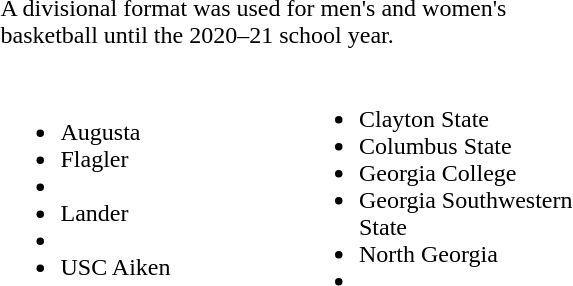<table width=400 style="float:right">
<tr>
<td colspan=2>A divisional format was used for men's and women's basketball until the 2020–21 school year.</td>
</tr>
<tr>
<td width=50%><br><ul><li>Augusta</li><li>Flagler</li><li></li><li>Lander</li><li></li><li>USC Aiken</li></ul></td>
<td width=50%><br><ul><li>Clayton State</li><li>Columbus State</li><li>Georgia College</li><li>Georgia Southwestern State</li><li>North Georgia</li><li></li></ul></td>
</tr>
</table>
